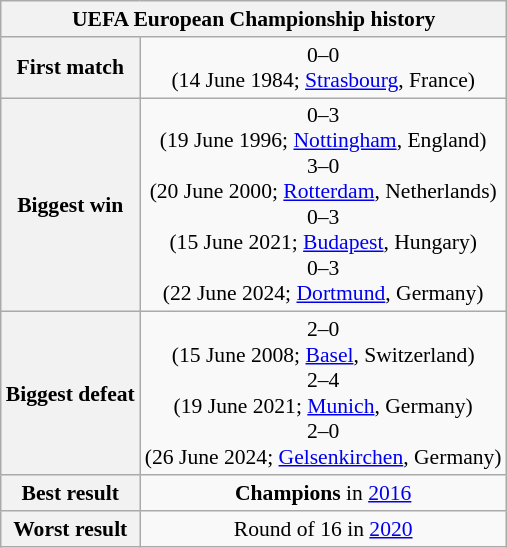<table class="wikitable collapsible collapsed" style="text-align: center;font-size:90%;">
<tr>
<th colspan=2>UEFA European Championship history</th>
</tr>
<tr>
<th>First match</th>
<td> 0–0 <br>(14 June 1984; <a href='#'>Strasbourg</a>, France)</td>
</tr>
<tr>
<th>Biggest win</th>
<td> 0–3 <br>(19 June 1996; <a href='#'>Nottingham</a>, England)<br> 3–0 <br>(20 June 2000; <a href='#'>Rotterdam</a>, Netherlands)<br>
 0–3 <br>(15 June 2021; <a href='#'>Budapest</a>, Hungary)<br> 0–3 <br>(22 June 2024; <a href='#'>Dortmund</a>, Germany)</td>
</tr>
<tr>
<th>Biggest defeat</th>
<td> 2–0 <br>(15 June 2008; <a href='#'>Basel</a>, Switzerland)<br> 2–4 <br>(19 June 2021; <a href='#'>Munich</a>, Germany)<br> 2–0 <br>(26 June 2024; <a href='#'>Gelsenkirchen</a>, Germany)</td>
</tr>
<tr>
<th>Best result</th>
<td><strong>Champions</strong> in <a href='#'>2016</a></td>
</tr>
<tr>
<th>Worst result</th>
<td>Round of 16 in <a href='#'>2020</a></td>
</tr>
</table>
